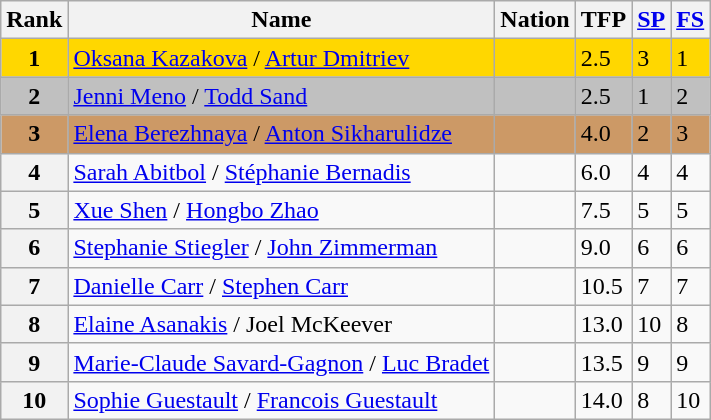<table class="wikitable">
<tr>
<th>Rank</th>
<th>Name</th>
<th>Nation</th>
<th>TFP</th>
<th><a href='#'>SP</a></th>
<th><a href='#'>FS</a></th>
</tr>
<tr bgcolor="gold">
<td align="center"><strong>1</strong></td>
<td><a href='#'>Oksana Kazakova</a> / <a href='#'>Artur Dmitriev</a></td>
<td></td>
<td>2.5</td>
<td>3</td>
<td>1</td>
</tr>
<tr bgcolor="silver">
<td align="center"><strong>2</strong></td>
<td><a href='#'>Jenni Meno</a> / <a href='#'>Todd Sand</a></td>
<td></td>
<td>2.5</td>
<td>1</td>
<td>2</td>
</tr>
<tr bgcolor="cc9966">
<td align="center"><strong>3</strong></td>
<td><a href='#'>Elena Berezhnaya</a> / <a href='#'>Anton Sikharulidze</a></td>
<td></td>
<td>4.0</td>
<td>2</td>
<td>3</td>
</tr>
<tr>
<th>4</th>
<td><a href='#'>Sarah Abitbol</a> / <a href='#'>Stéphanie Bernadis</a></td>
<td></td>
<td>6.0</td>
<td>4</td>
<td>4</td>
</tr>
<tr>
<th>5</th>
<td><a href='#'>Xue Shen</a> / <a href='#'>Hongbo Zhao</a></td>
<td></td>
<td>7.5</td>
<td>5</td>
<td>5</td>
</tr>
<tr>
<th>6</th>
<td><a href='#'>Stephanie Stiegler</a> / <a href='#'>John Zimmerman</a></td>
<td></td>
<td>9.0</td>
<td>6</td>
<td>6</td>
</tr>
<tr>
<th>7</th>
<td><a href='#'>Danielle Carr</a> / <a href='#'>Stephen Carr</a></td>
<td></td>
<td>10.5</td>
<td>7</td>
<td>7</td>
</tr>
<tr>
<th>8</th>
<td><a href='#'>Elaine Asanakis</a> / Joel McKeever</td>
<td></td>
<td>13.0</td>
<td>10</td>
<td>8</td>
</tr>
<tr>
<th>9</th>
<td><a href='#'>Marie-Claude Savard-Gagnon</a> / <a href='#'>Luc Bradet</a></td>
<td></td>
<td>13.5</td>
<td>9</td>
<td>9</td>
</tr>
<tr>
<th>10</th>
<td><a href='#'>Sophie Guestault</a> / <a href='#'>Francois Guestault</a></td>
<td></td>
<td>14.0</td>
<td>8</td>
<td>10</td>
</tr>
</table>
